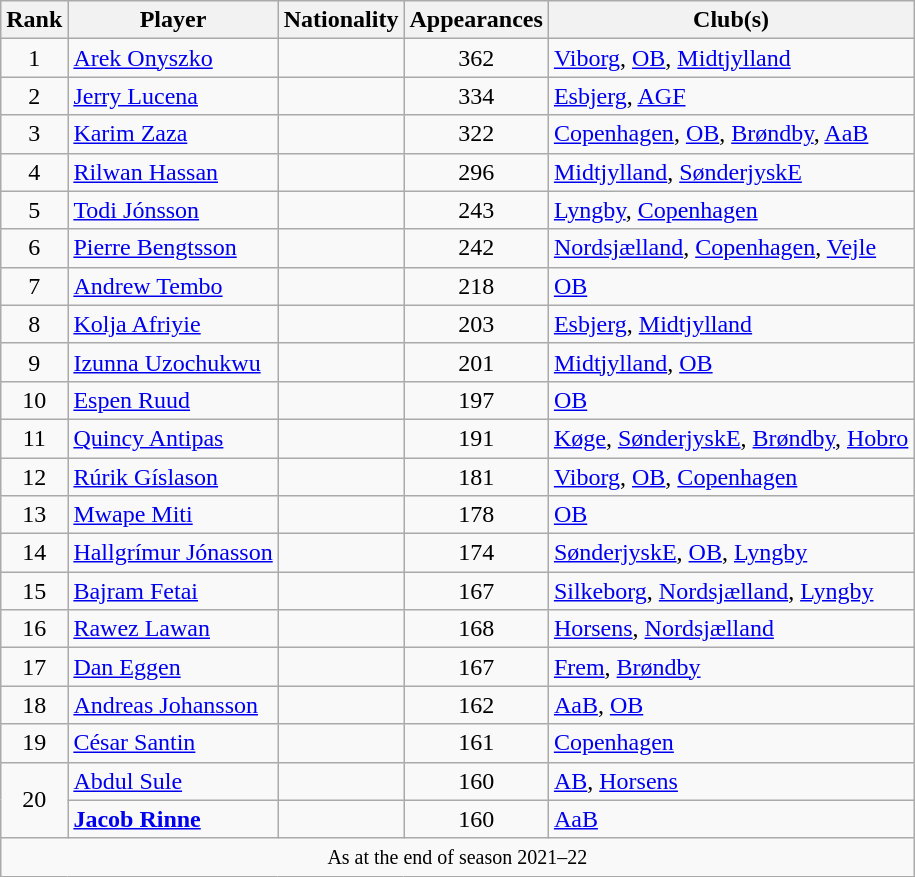<table class="wikitable" style="text-align:center;">
<tr>
<th>Rank</th>
<th>Player</th>
<th>Nationality</th>
<th>Appearances</th>
<th>Club(s)</th>
</tr>
<tr>
<td>1</td>
<td style="text-align:left;"><a href='#'>Arek Onyszko</a></td>
<td></td>
<td>362</td>
<td style="text-align:left;"><a href='#'>Viborg</a>, <a href='#'>OB</a>, <a href='#'>Midtjylland</a></td>
</tr>
<tr>
<td>2</td>
<td style="text-align:left;"><a href='#'>Jerry Lucena</a></td>
<td></td>
<td>334</td>
<td style="text-align:left;"><a href='#'>Esbjerg</a>, <a href='#'>AGF</a></td>
</tr>
<tr>
<td>3</td>
<td style="text-align:left;"><a href='#'>Karim Zaza</a></td>
<td></td>
<td>322</td>
<td style="text-align:left;"><a href='#'>Copenhagen</a>, <a href='#'>OB</a>, <a href='#'>Brøndby</a>, <a href='#'>AaB</a></td>
</tr>
<tr>
<td>4</td>
<td style="text-align:left;"><a href='#'>Rilwan Hassan</a></td>
<td></td>
<td>296</td>
<td style="text-align:left;"><a href='#'>Midtjylland</a>, <a href='#'>SønderjyskE</a></td>
</tr>
<tr>
<td>5</td>
<td style="text-align:left;"><a href='#'>Todi Jónsson</a></td>
<td></td>
<td>243</td>
<td style="text-align:left;"><a href='#'>Lyngby</a>, <a href='#'>Copenhagen</a></td>
</tr>
<tr>
<td>6</td>
<td style="text-align:left;"><a href='#'>Pierre Bengtsson</a></td>
<td></td>
<td>242</td>
<td style="text-align:left;"><a href='#'>Nordsjælland</a>, <a href='#'>Copenhagen</a>, <a href='#'>Vejle</a></td>
</tr>
<tr>
<td>7</td>
<td style="text-align:left;"><a href='#'>Andrew Tembo</a></td>
<td></td>
<td>218</td>
<td style="text-align:left;"><a href='#'>OB</a></td>
</tr>
<tr>
<td>8</td>
<td style="text-align:left;"><a href='#'>Kolja Afriyie</a></td>
<td></td>
<td>203</td>
<td style="text-align:left;"><a href='#'>Esbjerg</a>, <a href='#'>Midtjylland</a></td>
</tr>
<tr>
<td>9</td>
<td style="text-align:left;"><a href='#'>Izunna Uzochukwu</a></td>
<td></td>
<td>201</td>
<td style="text-align:left;"><a href='#'>Midtjylland</a>, <a href='#'>OB</a></td>
</tr>
<tr>
<td>10</td>
<td style="text-align:left;"><a href='#'>Espen Ruud</a></td>
<td></td>
<td>197</td>
<td style="text-align:left;"><a href='#'>OB</a></td>
</tr>
<tr>
<td>11</td>
<td style="text-align:left;"><a href='#'>Quincy Antipas</a></td>
<td></td>
<td>191</td>
<td style="text-align:left;"><a href='#'>Køge</a>, <a href='#'>SønderjyskE</a>, <a href='#'>Brøndby</a>, <a href='#'>Hobro</a></td>
</tr>
<tr>
<td>12</td>
<td style="text-align:left;"><a href='#'>Rúrik Gíslason</a></td>
<td></td>
<td>181</td>
<td style="text-align:left;"><a href='#'>Viborg</a>, <a href='#'>OB</a>, <a href='#'>Copenhagen</a></td>
</tr>
<tr>
<td>13</td>
<td style="text-align:left;"><a href='#'>Mwape Miti</a></td>
<td></td>
<td>178</td>
<td style="text-align:left;"><a href='#'>OB</a></td>
</tr>
<tr>
<td>14</td>
<td style="text-align:left;"><a href='#'>Hallgrímur Jónasson</a></td>
<td></td>
<td>174</td>
<td style="text-align:left;"><a href='#'>SønderjyskE</a>, <a href='#'>OB</a>, <a href='#'>Lyngby</a></td>
</tr>
<tr>
<td>15</td>
<td style="text-align:left;"><a href='#'>Bajram Fetai</a></td>
<td></td>
<td>167</td>
<td style="text-align:left;"><a href='#'>Silkeborg</a>, <a href='#'>Nordsjælland</a>, <a href='#'>Lyngby</a></td>
</tr>
<tr>
<td>16</td>
<td style="text-align:left;"><a href='#'>Rawez Lawan</a></td>
<td></td>
<td>168</td>
<td style="text-align:left;"><a href='#'>Horsens</a>, <a href='#'>Nordsjælland</a></td>
</tr>
<tr>
<td>17</td>
<td style="text-align:left;"><a href='#'>Dan Eggen</a></td>
<td></td>
<td>167</td>
<td style="text-align:left;"><a href='#'>Frem</a>, <a href='#'>Brøndby</a></td>
</tr>
<tr>
<td>18</td>
<td style="text-align:left;"><a href='#'>Andreas Johansson</a></td>
<td></td>
<td>162</td>
<td style="text-align:left;"><a href='#'>AaB</a>, <a href='#'>OB</a></td>
</tr>
<tr>
<td>19</td>
<td style="text-align:left;"><a href='#'>César Santin</a></td>
<td></td>
<td>161</td>
<td style="text-align:left;"><a href='#'>Copenhagen</a></td>
</tr>
<tr>
<td rowspan=2>20</td>
<td style="text-align:left;"><a href='#'>Abdul Sule</a></td>
<td></td>
<td>160</td>
<td style="text-align:left;"><a href='#'>AB</a>, <a href='#'>Horsens</a></td>
</tr>
<tr>
<td style="text-align:left;"><strong><a href='#'>Jacob Rinne</a></strong></td>
<td></td>
<td>160</td>
<td style="text-align:left;"><a href='#'>AaB</a></td>
</tr>
<tr>
<td colspan="5"><small>As at the end of season 2021–22</small></td>
</tr>
</table>
